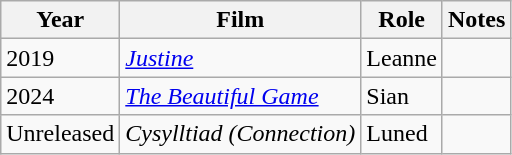<table class="wikitable">
<tr>
<th>Year</th>
<th>Film</th>
<th>Role</th>
<th>Notes</th>
</tr>
<tr>
<td>2019</td>
<td><em><a href='#'>Justine</a></em></td>
<td>Leanne</td>
<td></td>
</tr>
<tr>
<td>2024</td>
<td><em><a href='#'>The Beautiful Game</a></em></td>
<td>Sian</td>
<td></td>
</tr>
<tr>
<td>Unreleased</td>
<td><em>Cysylltiad (Connection)</em></td>
<td>Luned</td>
<td></td>
</tr>
</table>
